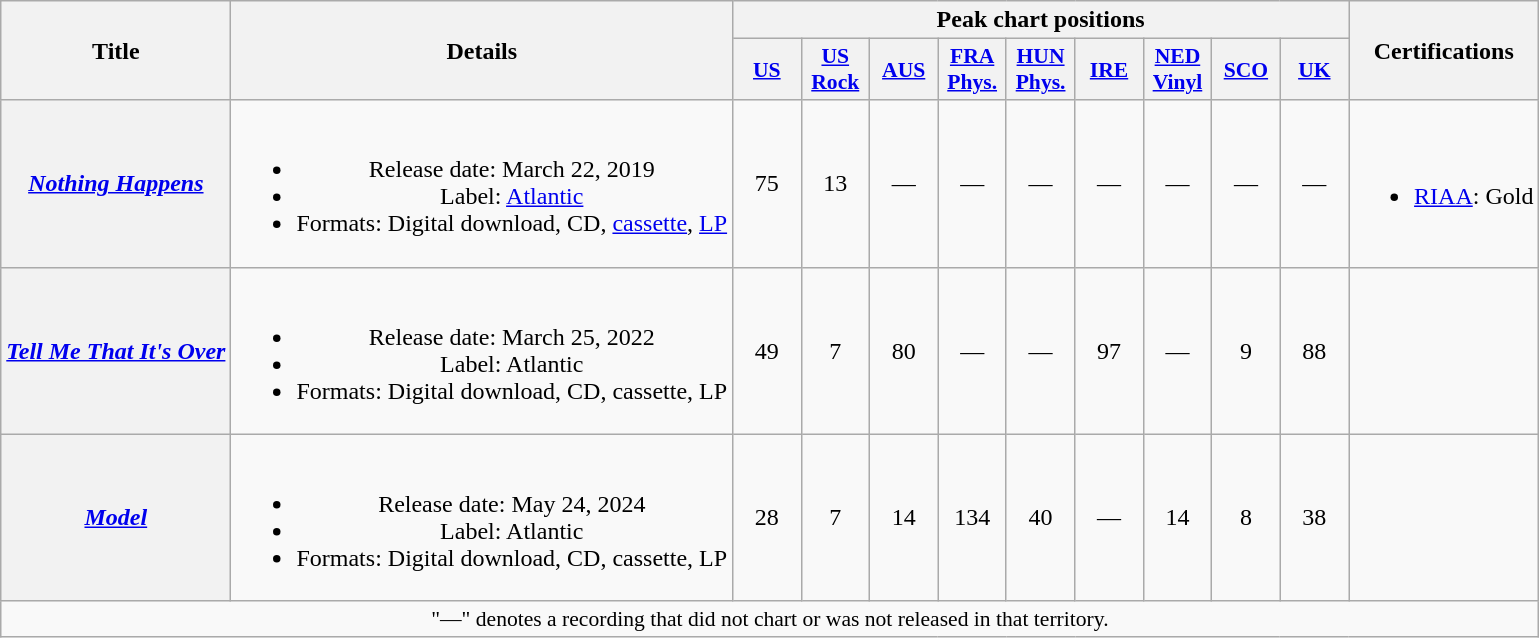<table class="wikitable plainrowheaders" style="text-align:center">
<tr>
<th scope="col" rowspan="2">Title</th>
<th scope="col" rowspan="2">Details</th>
<th scope="col" colspan="9">Peak chart positions</th>
<th rowspan="2">Certifications</th>
</tr>
<tr>
<th scope="col" style="width:2.7em;font-size:90%;"><a href='#'>US</a><br></th>
<th scope="col" style="width:2.7em;font-size:90%;"><a href='#'>US<br>Rock</a><br></th>
<th scope="col" style="width:2.7em;font-size:90%;"><a href='#'>AUS</a><br></th>
<th scope="col" style="width:2.7em;font-size:90%;"><a href='#'>FRA<br>Phys.</a><br></th>
<th scope="col" style="width:2.7em;font-size:90%;"><a href='#'>HUN<br>Phys.</a><br></th>
<th scope="col" style="width:2.7em;font-size:90%;"><a href='#'>IRE</a><br></th>
<th scope="col" style="width:2.7em;font-size:90%;"><a href='#'>NED<br>Vinyl</a><br></th>
<th scope="col" style="width:2.7em;font-size:90%;"><a href='#'>SCO</a><br></th>
<th scope="col" style="width:2.7em;font-size:90%;"><a href='#'>UK</a><br></th>
</tr>
<tr>
<th scope="row"><em><a href='#'>Nothing Happens</a></em></th>
<td><br><ul><li>Release date: March 22, 2019</li><li>Label: <a href='#'>Atlantic</a></li><li>Formats: Digital download, CD, <a href='#'>cassette</a>, <a href='#'>LP</a></li></ul></td>
<td>75</td>
<td>13</td>
<td>—</td>
<td>—</td>
<td>—</td>
<td>—</td>
<td>—</td>
<td>—</td>
<td>—</td>
<td><br><ul><li><a href='#'>RIAA</a>: Gold</li></ul></td>
</tr>
<tr>
<th scope="row"><em><a href='#'>Tell Me That It's Over</a></em></th>
<td><br><ul><li>Release date: March 25, 2022</li><li>Label: Atlantic</li><li>Formats: Digital download, CD, cassette, LP</li></ul></td>
<td>49</td>
<td>7</td>
<td>80</td>
<td>—</td>
<td>—</td>
<td>97</td>
<td>—</td>
<td>9</td>
<td>88</td>
<td></td>
</tr>
<tr>
<th scope="row"><em><a href='#'>Model</a></em></th>
<td><br><ul><li>Release date: May 24, 2024</li><li>Label: Atlantic</li><li>Formats: Digital download, CD, cassette, LP</li></ul></td>
<td>28</td>
<td>7</td>
<td>14</td>
<td>134</td>
<td>40</td>
<td>—</td>
<td>14</td>
<td>8</td>
<td>38</td>
<td></td>
</tr>
<tr>
<td colspan="14" style="font-size:90%">"—" denotes a recording that did not chart or was not released in that territory.</td>
</tr>
</table>
